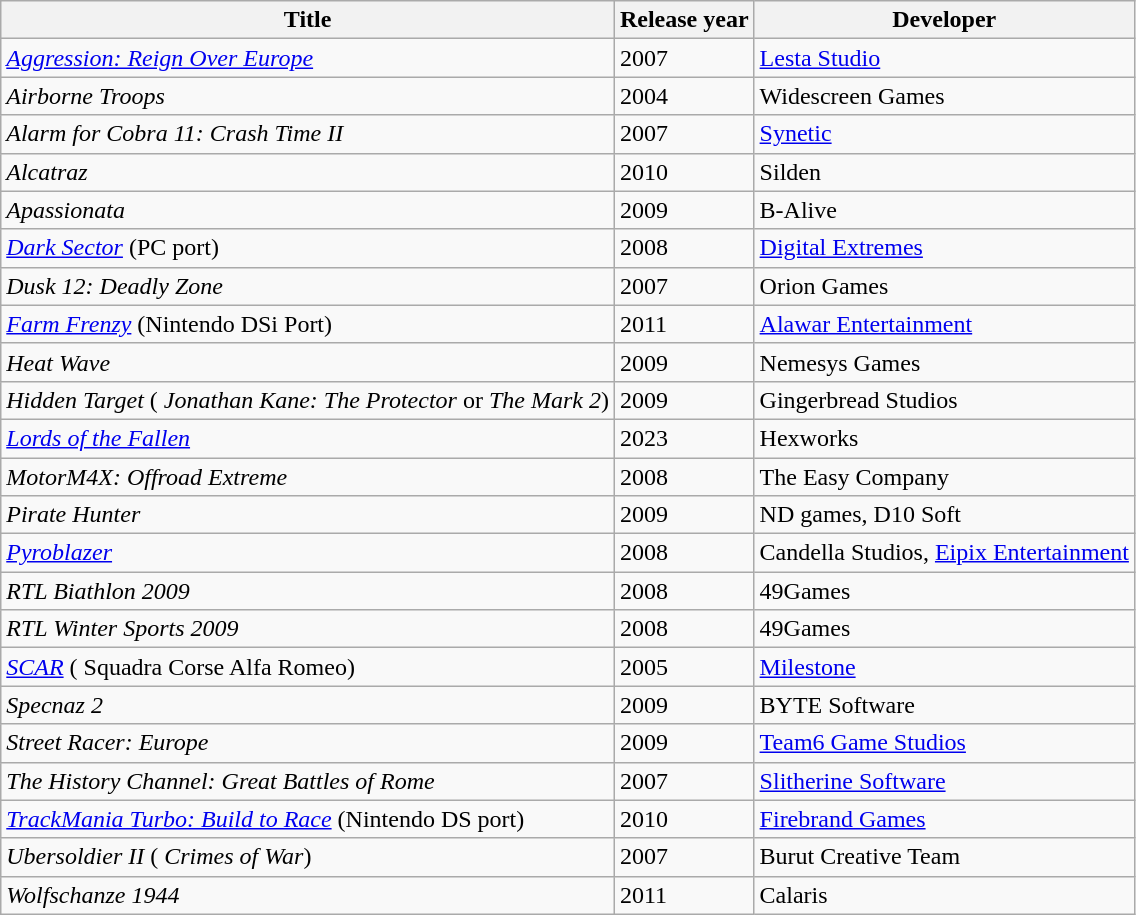<table class="wikitable sortable">
<tr>
<th>Title</th>
<th>Release year</th>
<th>Developer</th>
</tr>
<tr>
<td><em><a href='#'>Aggression: Reign Over Europe</a></em></td>
<td>2007</td>
<td><a href='#'>Lesta Studio</a></td>
</tr>
<tr>
<td><em>Airborne Troops</em></td>
<td>2004</td>
<td>Widescreen Games</td>
</tr>
<tr>
<td><em>Alarm for Cobra 11: Crash Time II</em></td>
<td>2007</td>
<td><a href='#'>Synetic</a></td>
</tr>
<tr>
<td><em>Alcatraz</em></td>
<td>2010</td>
<td>Silden</td>
</tr>
<tr>
<td><em>Apassionata</em></td>
<td>2009</td>
<td>B-Alive</td>
</tr>
<tr>
<td><em><a href='#'>Dark Sector</a></em> (PC port)</td>
<td>2008</td>
<td><a href='#'>Digital Extremes</a></td>
</tr>
<tr>
<td><em>Dusk 12: Deadly Zone</em></td>
<td>2007</td>
<td>Orion Games</td>
</tr>
<tr>
<td><em><a href='#'>Farm Frenzy</a></em> (Nintendo DSi Port)</td>
<td>2011</td>
<td><a href='#'>Alawar Entertainment</a></td>
</tr>
<tr>
<td><em>Heat Wave</em></td>
<td>2009</td>
<td>Nemesys Games</td>
</tr>
<tr>
<td><em>Hidden Target</em> ( <em>Jonathan Kane: The Protector</em> or <em>The Mark 2</em>)</td>
<td>2009</td>
<td>Gingerbread Studios</td>
</tr>
<tr>
<td><em><a href='#'>Lords of the Fallen</a></em></td>
<td>2023</td>
<td>Hexworks</td>
</tr>
<tr>
<td><em>MotorM4X: Offroad Extreme</em></td>
<td>2008</td>
<td>The Easy Company</td>
</tr>
<tr>
<td><em>Pirate Hunter</em></td>
<td>2009</td>
<td>ND games, D10 Soft</td>
</tr>
<tr>
<td><em><a href='#'>Pyroblazer</a></em></td>
<td>2008</td>
<td>Candella Studios, <a href='#'>Eipix Entertainment</a></td>
</tr>
<tr>
<td><em>RTL Biathlon 2009</em></td>
<td>2008</td>
<td>49Games</td>
</tr>
<tr>
<td><em>RTL Winter Sports 2009</em></td>
<td>2008</td>
<td>49Games</td>
</tr>
<tr>
<td><em><a href='#'>SCAR</a></em> ( Squadra Corse Alfa Romeo)</td>
<td>2005</td>
<td><a href='#'>Milestone</a></td>
</tr>
<tr>
<td><em>Specnaz 2</em></td>
<td>2009</td>
<td>BYTE Software</td>
</tr>
<tr>
<td><em>Street Racer: Europe</em></td>
<td>2009</td>
<td><a href='#'>Team6 Game Studios</a></td>
</tr>
<tr>
<td><em>The History Channel: Great Battles of Rome</em></td>
<td>2007</td>
<td><a href='#'>Slitherine Software</a></td>
</tr>
<tr>
<td><a href='#'><em>TrackMania Turbo: Build to Race</em></a> (Nintendo DS port)</td>
<td>2010</td>
<td><a href='#'>Firebrand Games</a></td>
</tr>
<tr>
<td><em>Ubersoldier II</em> ( <em>Crimes of War</em>)</td>
<td>2007</td>
<td>Burut Creative Team</td>
</tr>
<tr>
<td><em>Wolfschanze 1944</em></td>
<td>2011</td>
<td>Calaris</td>
</tr>
</table>
